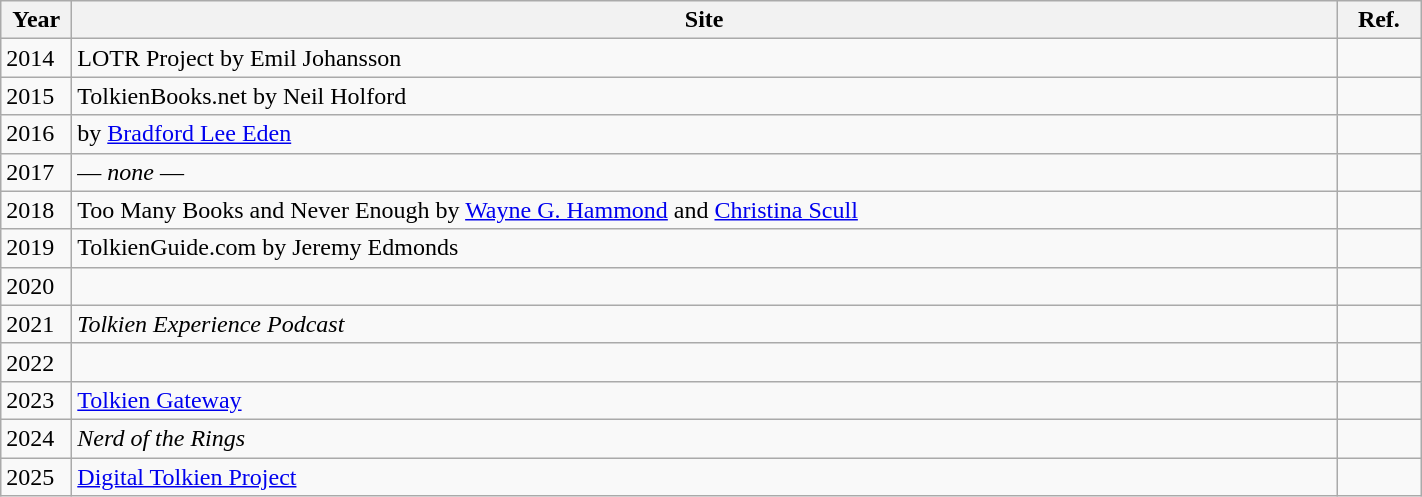<table class="wikitable sortable" style="width:75%" style="width:75%">
<tr>
<th scope="col" width="5%">Year</th>
<th scope="col">Site</th>
<th class="unsortable">Ref.</th>
</tr>
<tr>
<td>2014</td>
<td>LOTR Project by Emil Johansson</td>
<td></td>
</tr>
<tr>
<td>2015</td>
<td>TolkienBooks.net by Neil Holford</td>
<td></td>
</tr>
<tr>
<td>2016</td>
<td> by <a href='#'>Bradford Lee Eden</a></td>
<td></td>
</tr>
<tr>
<td>2017</td>
<td>— <em>none</em> —</td>
<td></td>
</tr>
<tr>
<td>2018</td>
<td>Too Many Books and Never Enough by <a href='#'>Wayne G. Hammond</a> and <a href='#'>Christina Scull</a></td>
<td></td>
</tr>
<tr>
<td>2019</td>
<td>TolkienGuide.com by Jeremy Edmonds</td>
<td></td>
</tr>
<tr>
<td>2020</td>
<td></td>
<td></td>
</tr>
<tr>
<td>2021</td>
<td><em>Tolkien Experience Podcast</em></td>
<td></td>
</tr>
<tr>
<td>2022</td>
<td></td>
<td></td>
</tr>
<tr>
<td>2023</td>
<td><a href='#'>Tolkien Gateway</a></td>
<td></td>
</tr>
<tr>
<td>2024</td>
<td><em>Nerd of the Rings</em></td>
<td></td>
</tr>
<tr>
<td>2025</td>
<td><a href='#'>Digital Tolkien Project</a></td>
<td></td>
</tr>
</table>
